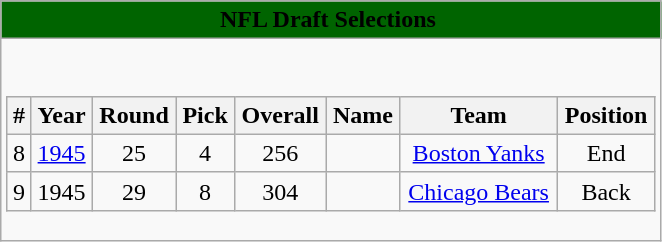<table class="wikitable collapsible">
<tr>
<th style="background:#006400" state="collapsed"><span>NFL Draft Selections </span></th>
</tr>
<tr>
<td><br><table class="wikitable sortable" style="width: 100%">
<tr>
<th align="center">#</th>
<th align="center">Year</th>
<th align="center">Round</th>
<th align="center">Pick</th>
<th align="center">Overall</th>
<th align="center">Name</th>
<th align="center">Team</th>
<th align="center">Position</th>
</tr>
<tr align="center">
<td>8</td>
<td><a href='#'>1945</a></td>
<td>25</td>
<td>4</td>
<td>256</td>
<td></td>
<td><a href='#'>Boston Yanks</a></td>
<td>End</td>
</tr>
<tr align="center">
<td>9</td>
<td>1945</td>
<td>29</td>
<td>8</td>
<td>304</td>
<td></td>
<td><a href='#'>Chicago Bears</a></td>
<td>Back</td>
</tr>
</table>
</td>
</tr>
</table>
